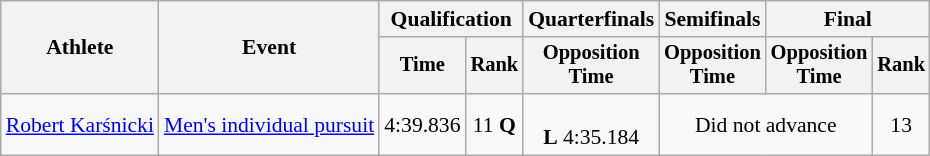<table class="wikitable" style="font-size:90%">
<tr>
<th rowspan="2">Athlete</th>
<th rowspan="2">Event</th>
<th colspan=2>Qualification</th>
<th>Quarterfinals</th>
<th>Semifinals</th>
<th colspan=2>Final</th>
</tr>
<tr style="font-size:95%">
<th>Time</th>
<th>Rank</th>
<th>Opposition<br>Time</th>
<th>Opposition<br>Time</th>
<th>Opposition<br>Time</th>
<th>Rank</th>
</tr>
<tr align=center>
<td align=left><a href='#'>Robert Karśnicki</a></td>
<td align=left><a href='#'>Men's individual pursuit</a></td>
<td>4:39.836</td>
<td>11 <strong>Q</strong></td>
<td><br><strong>L</strong> 4:35.184</td>
<td colspan=2>Did not advance</td>
<td>13</td>
</tr>
</table>
